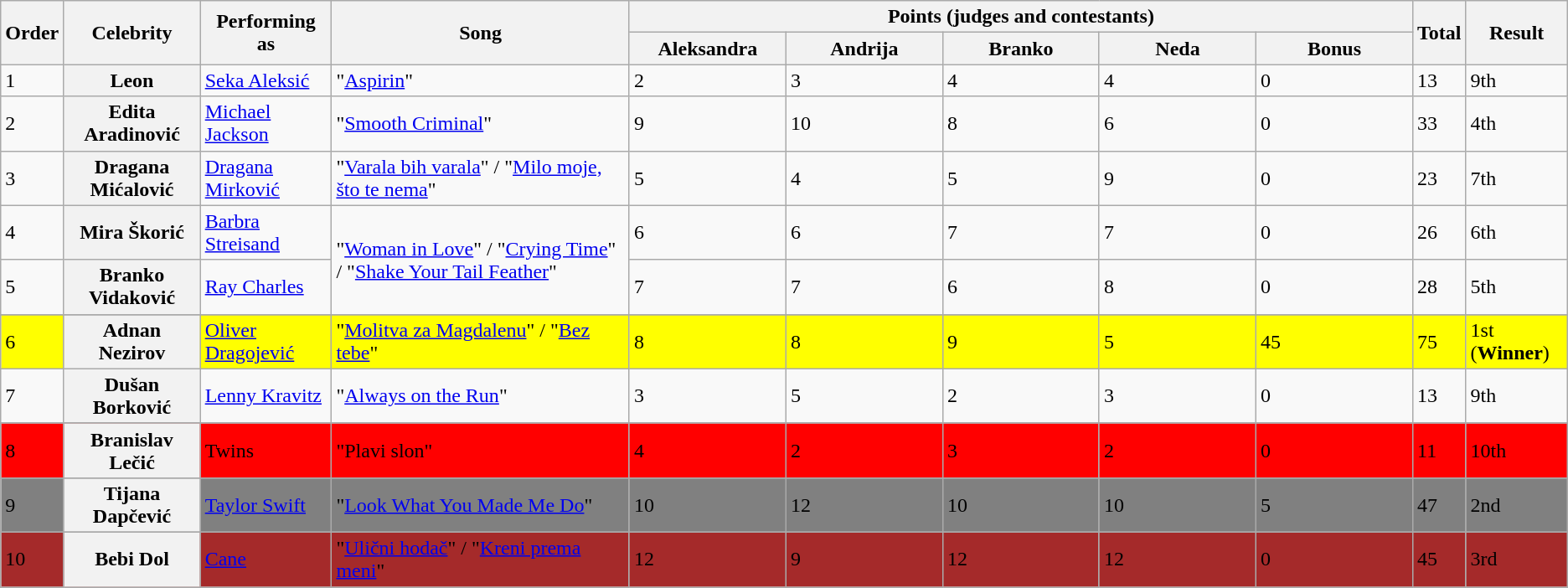<table class=wikitable>
<tr>
<th rowspan="2">Order</th>
<th rowspan="2">Celebrity</th>
<th rowspan="2">Performing as</th>
<th rowspan="2">Song</th>
<th colspan="5" style="width:50%;">Points (judges and contestants)</th>
<th rowspan="2">Total</th>
<th rowspan="2">Result</th>
</tr>
<tr>
<th style="width:10%;">Aleksandra</th>
<th style="width:10%;">Andrija</th>
<th style="width:10%;">Branko</th>
<th style="width:10%;">Neda</th>
<th style="width:10%;">Bonus</th>
</tr>
<tr>
<td>1</td>
<th scope="row">Leon</th>
<td><a href='#'>Seka Aleksić</a></td>
<td>"<a href='#'>Aspirin</a>"</td>
<td>2</td>
<td>3</td>
<td>4</td>
<td>4</td>
<td>0</td>
<td>13</td>
<td>9th</td>
</tr>
<tr>
<td>2</td>
<th scope="row">Edita Aradinović</th>
<td><a href='#'>Michael Jackson</a></td>
<td>"<a href='#'>Smooth Criminal</a>"</td>
<td>9</td>
<td>10</td>
<td>8</td>
<td>6</td>
<td>0</td>
<td>33</td>
<td>4th</td>
</tr>
<tr>
<td>3</td>
<th scope="row">Dragana Mićalović</th>
<td><a href='#'>Dragana Mirković</a></td>
<td>"<a href='#'>Varala bih varala</a>" / "<a href='#'>Milo moje, što te nema</a>"</td>
<td>5</td>
<td>4</td>
<td>5</td>
<td>9</td>
<td>0</td>
<td>23</td>
<td>7th</td>
</tr>
<tr>
<td>4</td>
<th scope="row">Mira Škorić</th>
<td><a href='#'>Barbra Streisand</a></td>
<td rowspan="2">"<a href='#'>Woman in Love</a>" / "<a href='#'>Crying Time</a>"  / "<a href='#'>Shake Your Tail Feather</a>"</td>
<td>6</td>
<td>6</td>
<td>7</td>
<td>7</td>
<td>0</td>
<td>26</td>
<td>6th</td>
</tr>
<tr>
<td>5</td>
<th scope="row">Branko Vidaković</th>
<td><a href='#'>Ray Charles</a></td>
<td>7</td>
<td>7</td>
<td>6</td>
<td>8</td>
<td>0</td>
<td>28</td>
<td>5th</td>
</tr>
<tr>
</tr>
<tr bgcolor="yellow">
<td>6</td>
<th scope="row">Adnan Nezirov</th>
<td><a href='#'>Oliver Dragojević</a></td>
<td>"<a href='#'>Molitva za Magdalenu</a>" / "<a href='#'>Bez tebe</a>"</td>
<td>8</td>
<td>8</td>
<td>9</td>
<td>5</td>
<td>45</td>
<td>75</td>
<td>1st (<strong>Winner</strong>)</td>
</tr>
<tr>
<td>7</td>
<th scope="row">Dušan Borković</th>
<td><a href='#'>Lenny Kravitz</a></td>
<td>"<a href='#'>Always on the Run</a>"</td>
<td>3</td>
<td>5</td>
<td>2</td>
<td>3</td>
<td>0</td>
<td>13</td>
<td>9th</td>
</tr>
<tr>
</tr>
<tr bgcolor="red">
<td>8</td>
<th scope="row">Branislav Lečić</th>
<td>Twins</td>
<td>"Plavi slon"</td>
<td>4</td>
<td>2</td>
<td>3</td>
<td>2</td>
<td>0</td>
<td>11</td>
<td>10th</td>
</tr>
<tr>
</tr>
<tr bgcolor="grey">
<td>9</td>
<th scope="row">Tijana Dapčević</th>
<td><a href='#'>Taylor Swift</a></td>
<td>"<a href='#'>Look What You Made Me Do</a>"</td>
<td>10</td>
<td>12</td>
<td>10</td>
<td>10</td>
<td>5</td>
<td>47</td>
<td>2nd</td>
</tr>
<tr>
</tr>
<tr bgcolor="brown">
<td>10</td>
<th scope="row">Bebi Dol</th>
<td><a href='#'>Cane</a></td>
<td>"<a href='#'>Ulični hodač</a>" / "<a href='#'>Kreni prema meni</a>"</td>
<td>12</td>
<td>9</td>
<td>12</td>
<td>12</td>
<td>0</td>
<td>45</td>
<td>3rd</td>
</tr>
</table>
